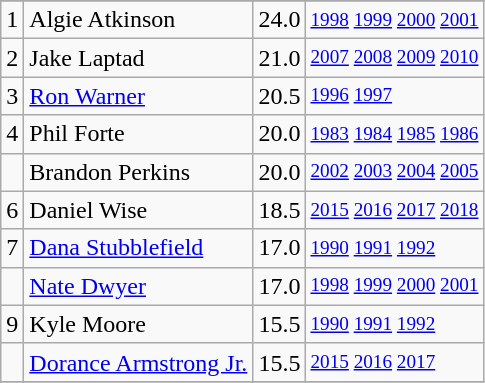<table class="wikitable">
<tr>
</tr>
<tr>
<td>1</td>
<td>Algie Atkinson</td>
<td>24.0</td>
<td style="font-size:80%;"><a href='#'>1998</a> <a href='#'>1999</a> <a href='#'>2000</a> <a href='#'>2001</a></td>
</tr>
<tr>
<td>2</td>
<td>Jake Laptad</td>
<td>21.0</td>
<td style="font-size:80%;"><a href='#'>2007</a> <a href='#'>2008</a> <a href='#'>2009</a> <a href='#'>2010</a></td>
</tr>
<tr>
<td>3</td>
<td><a href='#'>Ron Warner</a></td>
<td>20.5</td>
<td style="font-size:80%;"><a href='#'>1996</a> <a href='#'>1997</a></td>
</tr>
<tr>
<td>4</td>
<td>Phil Forte</td>
<td>20.0</td>
<td style="font-size:80%;"><a href='#'>1983</a> <a href='#'>1984</a> <a href='#'>1985</a> <a href='#'>1986</a></td>
</tr>
<tr>
<td></td>
<td>Brandon Perkins</td>
<td>20.0</td>
<td style="font-size:80%;"><a href='#'>2002</a> <a href='#'>2003</a> <a href='#'>2004</a> <a href='#'>2005</a></td>
</tr>
<tr>
<td>6</td>
<td>Daniel Wise</td>
<td>18.5</td>
<td style="font-size:80%;"><a href='#'>2015</a> <a href='#'>2016</a> <a href='#'>2017</a> <a href='#'>2018</a></td>
</tr>
<tr>
<td>7</td>
<td><a href='#'>Dana Stubblefield</a></td>
<td>17.0</td>
<td style="font-size:80%;"><a href='#'>1990</a> <a href='#'>1991</a> <a href='#'>1992</a></td>
</tr>
<tr>
<td></td>
<td><a href='#'>Nate Dwyer</a></td>
<td>17.0</td>
<td style="font-size:80%;"><a href='#'>1998</a> <a href='#'>1999</a> <a href='#'>2000</a> <a href='#'>2001</a></td>
</tr>
<tr>
<td>9</td>
<td>Kyle Moore</td>
<td>15.5</td>
<td style="font-size:80%;"><a href='#'>1990</a> <a href='#'>1991</a> <a href='#'>1992</a></td>
</tr>
<tr>
<td></td>
<td><a href='#'>Dorance Armstrong Jr.</a></td>
<td>15.5</td>
<td style="font-size:80%;"><a href='#'>2015</a> <a href='#'>2016</a> <a href='#'>2017</a></td>
</tr>
<tr>
</tr>
</table>
